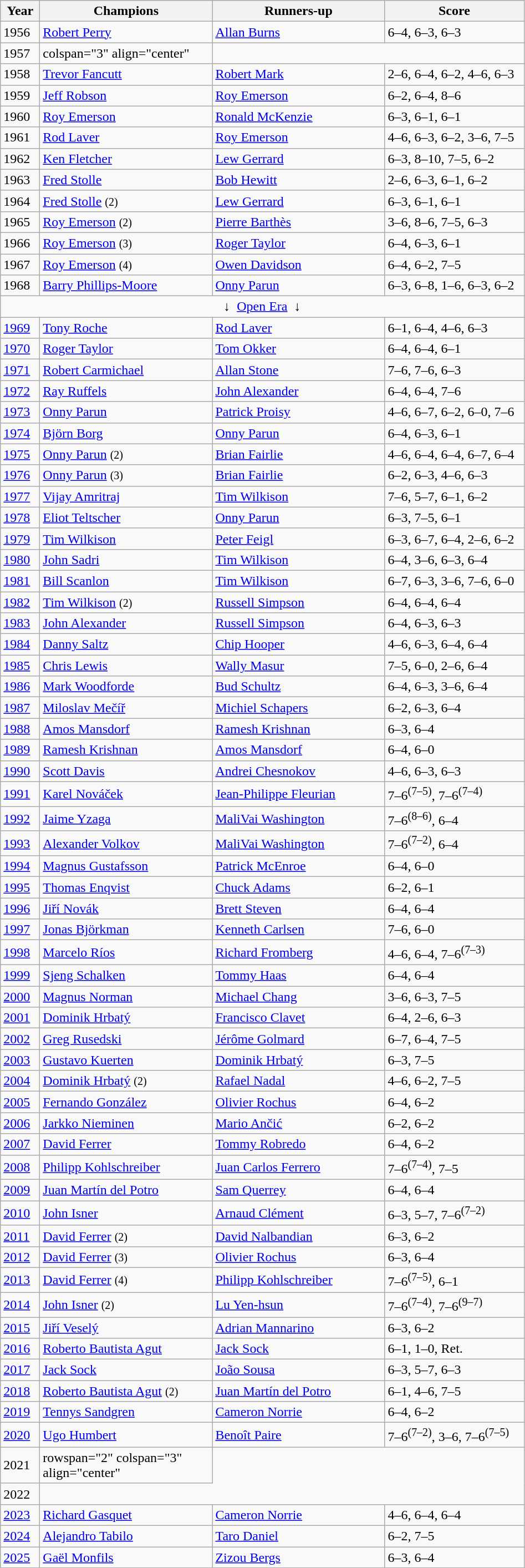<table class="wikitable">
<tr>
<th style="width:40px">Year</th>
<th style="width:200px">Champions</th>
<th style="width:200px">Runners-up</th>
<th style="width:160px" class="unsortable">Score</th>
</tr>
<tr>
<td>1956</td>
<td> <a href='#'>Robert Perry</a></td>
<td> <a href='#'>Allan Burns</a></td>
<td>6–4, 6–3, 6–3</td>
</tr>
<tr>
<td>1957</td>
<td>colspan="3" align="center" </td>
</tr>
<tr>
<td>1958</td>
<td> <a href='#'>Trevor Fancutt</a></td>
<td> <a href='#'>Robert Mark</a></td>
<td>2–6, 6–4, 6–2, 4–6, 6–3</td>
</tr>
<tr>
<td>1959</td>
<td> <a href='#'>Jeff Robson</a></td>
<td> <a href='#'>Roy Emerson</a></td>
<td>6–2, 6–4, 8–6</td>
</tr>
<tr>
<td>1960</td>
<td> <a href='#'>Roy Emerson</a></td>
<td> <a href='#'>Ronald McKenzie</a></td>
<td>6–3, 6–1, 6–1</td>
</tr>
<tr>
<td>1961</td>
<td> <a href='#'>Rod Laver</a></td>
<td> <a href='#'>Roy Emerson</a></td>
<td>4–6, 6–3, 6–2, 3–6, 7–5</td>
</tr>
<tr>
<td>1962</td>
<td> <a href='#'>Ken Fletcher</a></td>
<td> <a href='#'>Lew Gerrard</a></td>
<td>6–3, 8–10, 7–5, 6–2</td>
</tr>
<tr>
<td>1963</td>
<td> <a href='#'>Fred Stolle</a></td>
<td> <a href='#'>Bob Hewitt</a></td>
<td>2–6, 6–3, 6–1, 6–2</td>
</tr>
<tr>
<td>1964</td>
<td> <a href='#'>Fred Stolle</a> <small>(2)</small></td>
<td> <a href='#'>Lew Gerrard</a></td>
<td>6–3, 6–1, 6–1</td>
</tr>
<tr>
<td>1965</td>
<td> <a href='#'>Roy Emerson</a> <small>(2)</small></td>
<td> <a href='#'>Pierre Barthès</a></td>
<td>3–6, 8–6, 7–5, 6–3</td>
</tr>
<tr>
<td>1966</td>
<td> <a href='#'>Roy Emerson</a> <small>(3)</small></td>
<td> <a href='#'>Roger Taylor</a></td>
<td>6–4, 6–3, 6–1</td>
</tr>
<tr>
<td>1967</td>
<td> <a href='#'>Roy Emerson</a> <small>(4)</small></td>
<td> <a href='#'>Owen Davidson</a></td>
<td>6–4, 6–2, 7–5</td>
</tr>
<tr>
<td>1968</td>
<td> <a href='#'>Barry Phillips-Moore</a></td>
<td> <a href='#'>Onny Parun</a></td>
<td>6–3, 6–8, 1–6, 6–3, 6–2</td>
</tr>
<tr>
<td colspan=5 align=center>↓  <a href='#'>Open Era</a>  ↓</td>
</tr>
<tr>
<td><a href='#'>1969</a></td>
<td> <a href='#'>Tony Roche</a></td>
<td> <a href='#'>Rod Laver</a></td>
<td>6–1, 6–4, 4–6, 6–3</td>
</tr>
<tr>
<td><a href='#'>1970</a></td>
<td> <a href='#'>Roger Taylor</a></td>
<td> <a href='#'>Tom Okker</a></td>
<td>6–4, 6–4, 6–1</td>
</tr>
<tr>
<td><a href='#'>1971</a></td>
<td> <a href='#'>Robert Carmichael</a></td>
<td> <a href='#'>Allan Stone</a></td>
<td>7–6, 7–6, 6–3</td>
</tr>
<tr>
<td><a href='#'>1972</a></td>
<td> <a href='#'>Ray Ruffels</a></td>
<td> <a href='#'>John Alexander</a></td>
<td>6–4, 6–4, 7–6</td>
</tr>
<tr>
<td><a href='#'>1973</a></td>
<td> <a href='#'>Onny Parun</a></td>
<td> <a href='#'>Patrick Proisy</a></td>
<td>4–6, 6–7, 6–2, 6–0, 7–6</td>
</tr>
<tr>
<td><a href='#'>1974</a></td>
<td> <a href='#'>Björn Borg</a></td>
<td> <a href='#'>Onny Parun</a></td>
<td>6–4, 6–3, 6–1</td>
</tr>
<tr>
<td><a href='#'>1975</a></td>
<td> <a href='#'>Onny Parun</a> <small>(2)</small></td>
<td> <a href='#'>Brian Fairlie</a></td>
<td>4–6, 6–4, 6–4, 6–7, 6–4</td>
</tr>
<tr>
<td><a href='#'>1976</a></td>
<td> <a href='#'>Onny Parun</a> <small>(3)</small></td>
<td> <a href='#'>Brian Fairlie</a></td>
<td>6–2, 6–3, 4–6, 6–3</td>
</tr>
<tr>
<td><a href='#'>1977</a></td>
<td> <a href='#'>Vijay Amritraj</a></td>
<td> <a href='#'>Tim Wilkison</a></td>
<td>7–6, 5–7, 6–1, 6–2</td>
</tr>
<tr>
<td><a href='#'>1978</a></td>
<td> <a href='#'>Eliot Teltscher</a></td>
<td> <a href='#'>Onny Parun</a></td>
<td>6–3, 7–5, 6–1</td>
</tr>
<tr>
<td><a href='#'>1979</a></td>
<td> <a href='#'>Tim Wilkison</a></td>
<td> <a href='#'>Peter Feigl</a></td>
<td>6–3, 6–7, 6–4, 2–6, 6–2</td>
</tr>
<tr>
<td><a href='#'>1980</a></td>
<td> <a href='#'>John Sadri</a></td>
<td> <a href='#'>Tim Wilkison</a></td>
<td>6–4, 3–6, 6–3, 6–4</td>
</tr>
<tr>
<td><a href='#'>1981</a></td>
<td> <a href='#'>Bill Scanlon</a></td>
<td> <a href='#'>Tim Wilkison</a></td>
<td>6–7, 6–3, 3–6, 7–6, 6–0</td>
</tr>
<tr>
<td><a href='#'>1982</a></td>
<td> <a href='#'>Tim Wilkison</a> <small>(2)</small></td>
<td> <a href='#'>Russell Simpson</a></td>
<td>6–4, 6–4, 6–4</td>
</tr>
<tr>
<td><a href='#'>1983</a></td>
<td> <a href='#'>John Alexander</a></td>
<td> <a href='#'>Russell Simpson</a></td>
<td>6–4, 6–3, 6–3</td>
</tr>
<tr>
<td><a href='#'>1984</a></td>
<td> <a href='#'>Danny Saltz</a></td>
<td> <a href='#'>Chip Hooper</a></td>
<td>4–6, 6–3, 6–4, 6–4</td>
</tr>
<tr>
<td><a href='#'>1985</a></td>
<td> <a href='#'>Chris Lewis</a></td>
<td> <a href='#'>Wally Masur</a></td>
<td>7–5, 6–0, 2–6, 6–4</td>
</tr>
<tr>
<td><a href='#'>1986</a></td>
<td> <a href='#'>Mark Woodforde</a></td>
<td> <a href='#'>Bud Schultz</a></td>
<td>6–4, 6–3, 3–6, 6–4</td>
</tr>
<tr>
<td><a href='#'>1987</a></td>
<td> <a href='#'>Miloslav Mečíř</a></td>
<td> <a href='#'>Michiel Schapers</a></td>
<td>6–2, 6–3, 6–4</td>
</tr>
<tr>
<td><a href='#'>1988</a></td>
<td> <a href='#'>Amos Mansdorf</a></td>
<td> <a href='#'>Ramesh Krishnan</a></td>
<td>6–3, 6–4</td>
</tr>
<tr>
<td><a href='#'>1989</a></td>
<td> <a href='#'>Ramesh Krishnan</a></td>
<td> <a href='#'>Amos Mansdorf</a></td>
<td>6–4, 6–0</td>
</tr>
<tr>
<td><a href='#'>1990</a></td>
<td> <a href='#'>Scott Davis</a></td>
<td> <a href='#'>Andrei Chesnokov</a></td>
<td>4–6, 6–3, 6–3</td>
</tr>
<tr>
<td><a href='#'>1991</a></td>
<td> <a href='#'>Karel Nováček</a></td>
<td> <a href='#'>Jean-Philippe Fleurian</a></td>
<td>7–6<sup>(7–5)</sup>, 7–6<sup>(7–4)</sup></td>
</tr>
<tr>
<td><a href='#'>1992</a></td>
<td> <a href='#'>Jaime Yzaga</a></td>
<td> <a href='#'>MaliVai Washington</a></td>
<td>7–6<sup>(8–6)</sup>, 6–4</td>
</tr>
<tr>
<td><a href='#'>1993</a></td>
<td> <a href='#'>Alexander Volkov</a></td>
<td> <a href='#'>MaliVai Washington</a></td>
<td>7–6<sup>(7–2)</sup>, 6–4</td>
</tr>
<tr>
<td><a href='#'>1994</a></td>
<td> <a href='#'>Magnus Gustafsson</a></td>
<td> <a href='#'>Patrick McEnroe</a></td>
<td>6–4, 6–0</td>
</tr>
<tr>
<td><a href='#'>1995</a></td>
<td> <a href='#'>Thomas Enqvist</a></td>
<td> <a href='#'>Chuck Adams</a></td>
<td>6–2, 6–1</td>
</tr>
<tr>
<td><a href='#'>1996</a></td>
<td> <a href='#'>Jiří Novák</a></td>
<td> <a href='#'>Brett Steven</a></td>
<td>6–4, 6–4</td>
</tr>
<tr>
<td><a href='#'>1997</a></td>
<td> <a href='#'>Jonas Björkman</a></td>
<td> <a href='#'>Kenneth Carlsen</a></td>
<td>7–6, 6–0</td>
</tr>
<tr>
<td><a href='#'>1998</a></td>
<td> <a href='#'>Marcelo Ríos</a></td>
<td> <a href='#'>Richard Fromberg</a></td>
<td>4–6, 6–4, 7–6<sup>(7–3)</sup></td>
</tr>
<tr>
<td><a href='#'>1999</a></td>
<td> <a href='#'>Sjeng Schalken</a></td>
<td> <a href='#'>Tommy Haas</a></td>
<td>6–4, 6–4</td>
</tr>
<tr>
<td><a href='#'>2000</a></td>
<td> <a href='#'>Magnus Norman</a></td>
<td> <a href='#'>Michael Chang</a></td>
<td>3–6, 6–3, 7–5</td>
</tr>
<tr>
<td><a href='#'>2001</a></td>
<td> <a href='#'>Dominik Hrbatý</a></td>
<td> <a href='#'>Francisco Clavet</a></td>
<td>6–4, 2–6, 6–3</td>
</tr>
<tr>
<td><a href='#'>2002</a></td>
<td> <a href='#'>Greg Rusedski</a></td>
<td> <a href='#'>Jérôme Golmard</a></td>
<td>6–7, 6–4, 7–5</td>
</tr>
<tr>
<td><a href='#'>2003</a></td>
<td> <a href='#'>Gustavo Kuerten</a></td>
<td> <a href='#'>Dominik Hrbatý</a></td>
<td>6–3, 7–5</td>
</tr>
<tr>
<td><a href='#'>2004</a></td>
<td> <a href='#'>Dominik Hrbatý</a> <small>(2)</small></td>
<td> <a href='#'>Rafael Nadal</a></td>
<td>4–6, 6–2, 7–5</td>
</tr>
<tr>
<td><a href='#'>2005</a></td>
<td> <a href='#'>Fernando González</a></td>
<td> <a href='#'>Olivier Rochus</a></td>
<td>6–4, 6–2</td>
</tr>
<tr>
<td><a href='#'>2006</a></td>
<td> <a href='#'>Jarkko Nieminen</a></td>
<td> <a href='#'>Mario Ančić</a></td>
<td>6–2, 6–2</td>
</tr>
<tr>
<td><a href='#'>2007</a></td>
<td> <a href='#'>David Ferrer</a></td>
<td> <a href='#'>Tommy Robredo</a></td>
<td>6–4, 6–2</td>
</tr>
<tr>
<td><a href='#'>2008</a></td>
<td> <a href='#'>Philipp Kohlschreiber</a></td>
<td> <a href='#'>Juan Carlos Ferrero</a></td>
<td>7–6<sup>(7–4)</sup>, 7–5</td>
</tr>
<tr>
<td><a href='#'>2009</a></td>
<td> <a href='#'>Juan Martín del Potro</a></td>
<td> <a href='#'>Sam Querrey</a></td>
<td>6–4, 6–4</td>
</tr>
<tr>
<td><a href='#'>2010</a></td>
<td> <a href='#'>John Isner</a></td>
<td> <a href='#'>Arnaud Clément</a></td>
<td>6–3, 5–7, 7–6<sup>(7–2)</sup></td>
</tr>
<tr>
<td><a href='#'>2011</a></td>
<td> <a href='#'>David Ferrer</a> <small>(2)</small></td>
<td> <a href='#'>David Nalbandian</a></td>
<td>6–3, 6–2</td>
</tr>
<tr>
<td><a href='#'>2012</a></td>
<td> <a href='#'>David Ferrer</a> <small>(3)</small></td>
<td> <a href='#'>Olivier Rochus</a></td>
<td>6–3, 6–4</td>
</tr>
<tr>
<td><a href='#'>2013</a></td>
<td> <a href='#'>David Ferrer</a> <small>(4)</small></td>
<td> <a href='#'>Philipp Kohlschreiber</a></td>
<td>7–6<sup>(7–5)</sup>, 6–1</td>
</tr>
<tr>
<td><a href='#'>2014</a></td>
<td> <a href='#'>John Isner</a> <small>(2)</small></td>
<td> <a href='#'>Lu Yen-hsun</a></td>
<td>7–6<sup>(7–4)</sup>, 7–6<sup>(9–7)</sup></td>
</tr>
<tr>
<td><a href='#'>2015</a></td>
<td> <a href='#'>Jiří Veselý</a></td>
<td> <a href='#'>Adrian Mannarino</a></td>
<td>6–3, 6–2</td>
</tr>
<tr>
<td><a href='#'>2016</a></td>
<td> <a href='#'>Roberto Bautista Agut</a></td>
<td> <a href='#'>Jack Sock</a></td>
<td>6–1, 1–0, Ret.</td>
</tr>
<tr>
<td><a href='#'>2017</a></td>
<td> <a href='#'>Jack Sock</a></td>
<td> <a href='#'>João Sousa</a></td>
<td>6–3, 5–7, 6–3</td>
</tr>
<tr>
<td><a href='#'>2018</a></td>
<td> <a href='#'>Roberto Bautista Agut</a> <small>(2)</small></td>
<td> <a href='#'>Juan Martín del Potro</a></td>
<td>6–1, 4–6, 7–5</td>
</tr>
<tr>
<td><a href='#'>2019</a></td>
<td> <a href='#'>Tennys Sandgren</a></td>
<td> <a href='#'>Cameron Norrie</a></td>
<td>6–4, 6–2</td>
</tr>
<tr>
<td><a href='#'>2020</a></td>
<td> <a href='#'>Ugo Humbert</a></td>
<td> <a href='#'>Benoît Paire</a></td>
<td>7–6<sup>(7–2)</sup>, 3–6, 7–6<sup>(7–5)</sup></td>
</tr>
<tr>
<td>2021</td>
<td>rowspan="2" colspan="3" align="center" </td>
</tr>
<tr>
<td>2022</td>
</tr>
<tr>
<td><a href='#'>2023</a></td>
<td> <a href='#'>Richard Gasquet</a></td>
<td> <a href='#'>Cameron Norrie</a></td>
<td>4–6, 6–4, 6–4</td>
</tr>
<tr>
<td><a href='#'>2024</a></td>
<td> <a href='#'>Alejandro Tabilo</a></td>
<td> <a href='#'>Taro Daniel</a></td>
<td>6–2, 7–5</td>
</tr>
<tr>
<td><a href='#'>2025</a></td>
<td> <a href='#'>Gaël Monfils</a></td>
<td> <a href='#'>Zizou Bergs</a></td>
<td>6–3, 6–4</td>
</tr>
</table>
